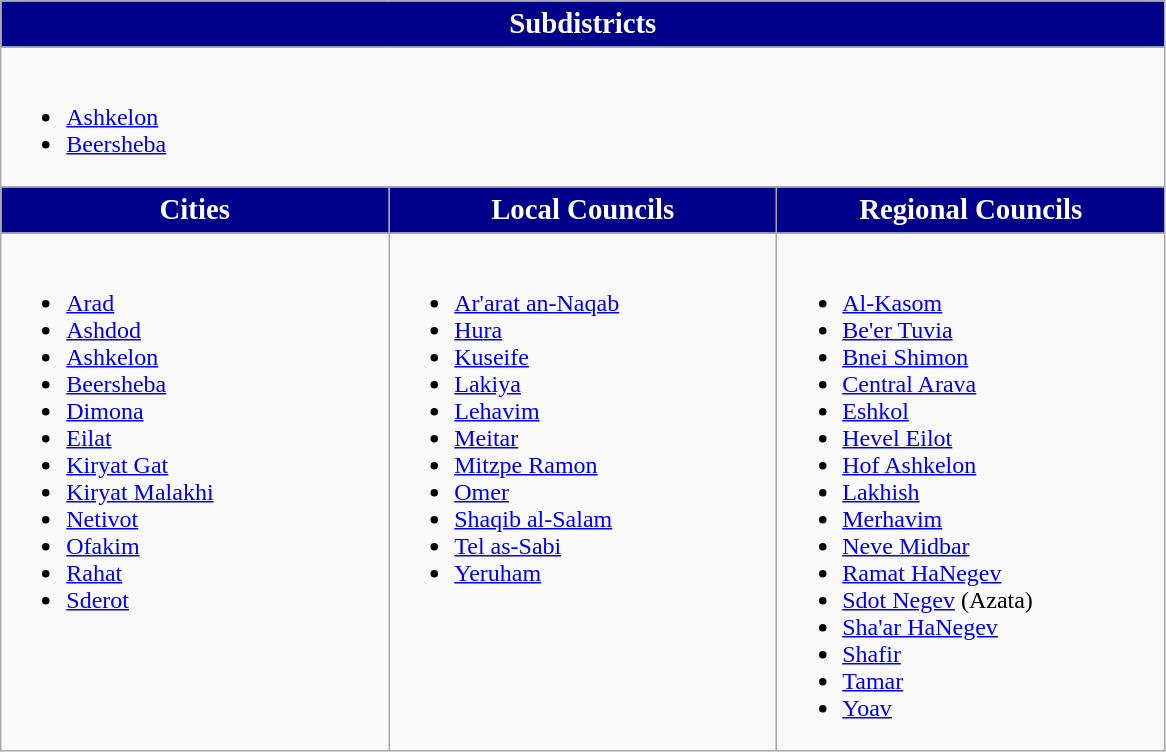<table class="wikitable">
<tr>
<th style="font-size:larger; background:#00008B; color:white;" colspan="3">Subdistricts</th>
</tr>
<tr>
<td colspan="3"><br><ul><li><a href='#'>Ashkelon</a></li><li><a href='#'>Beersheba</a></li></ul></td>
</tr>
<tr>
<th width="250;" style="font-size:larger; background:#00008B; color:white;">Cities</th>
<th width="250;" style="font-size:larger; background:#00008B; color:white;">Local Councils</th>
<th width="250;" style="font-size:larger; background:#00008B; color:white;">Regional Councils</th>
</tr>
<tr>
<td valign="top"><br><ul><li><a href='#'>Arad</a></li><li><a href='#'>Ashdod</a></li><li><a href='#'>Ashkelon</a></li><li><a href='#'>Beersheba</a></li><li><a href='#'>Dimona</a></li><li><a href='#'>Eilat</a></li><li><a href='#'>Kiryat Gat</a></li><li><a href='#'>Kiryat Malakhi</a></li><li><a href='#'>Netivot</a></li><li><a href='#'>Ofakim</a></li><li><a href='#'>Rahat</a></li><li><a href='#'>Sderot</a></li></ul></td>
<td valign="top"><br><ul><li><a href='#'>Ar'arat an-Naqab</a></li><li><a href='#'>Hura</a></li><li><a href='#'>Kuseife</a></li><li><a href='#'>Lakiya</a></li><li><a href='#'>Lehavim</a></li><li><a href='#'>Meitar</a></li><li><a href='#'>Mitzpe Ramon</a></li><li><a href='#'>Omer</a></li><li><a href='#'>Shaqib al-Salam</a></li><li><a href='#'>Tel as-Sabi</a></li><li><a href='#'>Yeruham</a></li></ul></td>
<td valign="top"><br><ul><li><a href='#'>Al-Kasom</a></li><li><a href='#'>Be'er Tuvia</a></li><li><a href='#'>Bnei Shimon</a></li><li><a href='#'>Central Arava</a></li><li><a href='#'>Eshkol</a></li><li><a href='#'>Hevel Eilot</a></li><li><a href='#'>Hof Ashkelon</a></li><li><a href='#'>Lakhish</a></li><li><a href='#'>Merhavim</a></li><li><a href='#'>Neve Midbar</a></li><li><a href='#'>Ramat HaNegev</a></li><li><a href='#'>Sdot Negev</a> (Azata)</li><li><a href='#'>Sha'ar HaNegev</a></li><li><a href='#'>Shafir</a></li><li><a href='#'>Tamar</a></li><li><a href='#'>Yoav</a></li></ul></td>
</tr>
</table>
